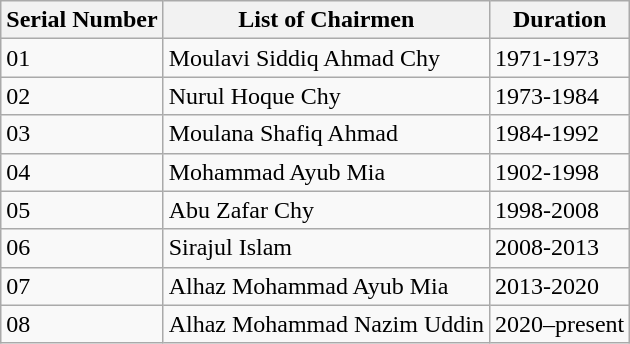<table class="wikitable sortable">
<tr>
<th>Serial Number</th>
<th>List of Chairmen</th>
<th>Duration</th>
</tr>
<tr>
<td>01</td>
<td>Moulavi Siddiq Ahmad Chy</td>
<td>1971-1973</td>
</tr>
<tr>
<td>02</td>
<td>Nurul Hoque Chy</td>
<td>1973-1984</td>
</tr>
<tr>
<td>03</td>
<td>Moulana Shafiq Ahmad</td>
<td>1984-1992</td>
</tr>
<tr .>
<td>04</td>
<td>Mohammad Ayub Mia</td>
<td>1902-1998</td>
</tr>
<tr>
<td>05</td>
<td>Abu Zafar Chy</td>
<td>1998-2008</td>
</tr>
<tr>
<td>06</td>
<td>Sirajul Islam</td>
<td>2008-2013</td>
</tr>
<tr>
<td>07</td>
<td>Alhaz Mohammad Ayub Mia</td>
<td>2013-2020</td>
</tr>
<tr>
<td>08</td>
<td>Alhaz Mohammad Nazim Uddin</td>
<td>2020–present</td>
</tr>
</table>
